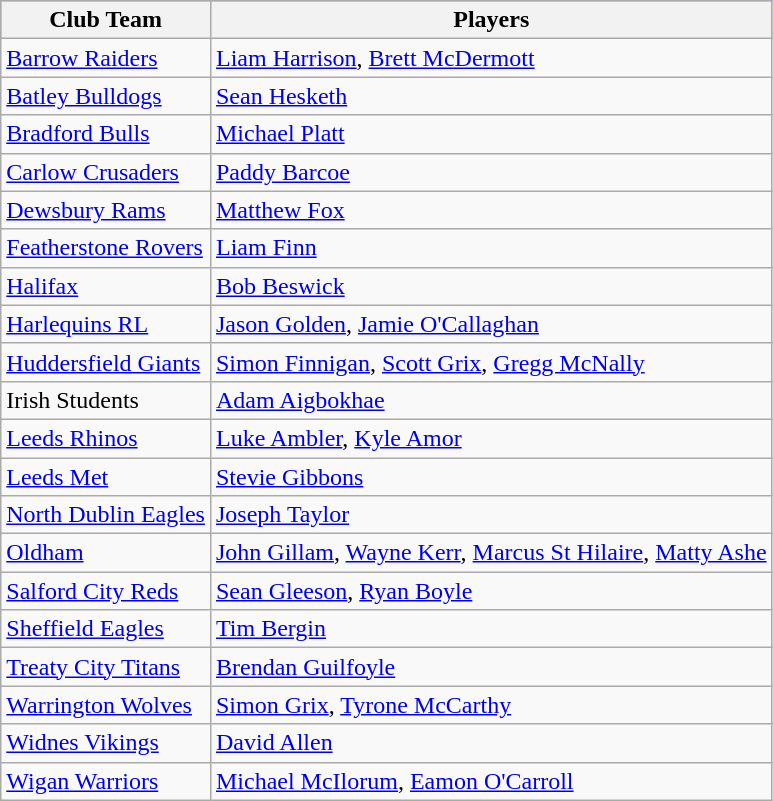<table class="wikitable">
<tr style="background:#bdb76b;">
<th>Club Team</th>
<th>Players</th>
</tr>
<tr>
<td> <a href='#'>Barrow Raiders</a></td>
<td><a href='#'>Liam Harrison</a>, <a href='#'>Brett McDermott</a></td>
</tr>
<tr>
<td> <a href='#'>Batley Bulldogs</a></td>
<td><a href='#'>Sean Hesketh</a></td>
</tr>
<tr>
<td> <a href='#'>Bradford Bulls</a></td>
<td><a href='#'>Michael Platt</a></td>
</tr>
<tr>
<td> <a href='#'>Carlow Crusaders</a></td>
<td><a href='#'>Paddy Barcoe</a></td>
</tr>
<tr>
<td> <a href='#'>Dewsbury Rams</a></td>
<td><a href='#'>Matthew Fox</a></td>
</tr>
<tr>
<td> <a href='#'>Featherstone Rovers</a></td>
<td><a href='#'>Liam Finn</a></td>
</tr>
<tr>
<td> <a href='#'>Halifax</a></td>
<td><a href='#'>Bob Beswick</a></td>
</tr>
<tr>
<td> <a href='#'>Harlequins RL</a></td>
<td><a href='#'>Jason Golden</a>, <a href='#'>Jamie O'Callaghan</a></td>
</tr>
<tr>
<td> <a href='#'>Huddersfield Giants</a></td>
<td><a href='#'>Simon Finnigan</a>, <a href='#'>Scott Grix</a>, <a href='#'>Gregg McNally</a></td>
</tr>
<tr>
<td> Irish Students</td>
<td><a href='#'>Adam Aigbokhae</a></td>
</tr>
<tr>
<td> <a href='#'>Leeds Rhinos</a></td>
<td><a href='#'>Luke Ambler</a>, <a href='#'>Kyle Amor</a></td>
</tr>
<tr>
<td> <a href='#'>Leeds Met</a></td>
<td><a href='#'>Stevie Gibbons</a></td>
</tr>
<tr>
<td> <a href='#'>North Dublin Eagles</a></td>
<td><a href='#'>Joseph Taylor</a></td>
</tr>
<tr>
<td> <a href='#'>Oldham</a></td>
<td><a href='#'>John Gillam</a>, <a href='#'>Wayne Kerr</a>, <a href='#'>Marcus St Hilaire</a>, <a href='#'>Matty Ashe</a></td>
</tr>
<tr>
<td> <a href='#'>Salford City Reds</a></td>
<td><a href='#'>Sean Gleeson</a>, <a href='#'>Ryan Boyle</a></td>
</tr>
<tr>
<td> <a href='#'>Sheffield Eagles</a></td>
<td><a href='#'>Tim Bergin</a></td>
</tr>
<tr>
<td> <a href='#'>Treaty City Titans</a></td>
<td><a href='#'>Brendan Guilfoyle</a></td>
</tr>
<tr>
<td> <a href='#'>Warrington Wolves</a></td>
<td><a href='#'>Simon Grix</a>, <a href='#'>Tyrone McCarthy</a></td>
</tr>
<tr>
<td> <a href='#'>Widnes Vikings</a></td>
<td><a href='#'>David Allen</a></td>
</tr>
<tr>
<td> <a href='#'>Wigan Warriors</a></td>
<td><a href='#'>Michael McIlorum</a>, <a href='#'>Eamon O'Carroll</a></td>
</tr>
</table>
